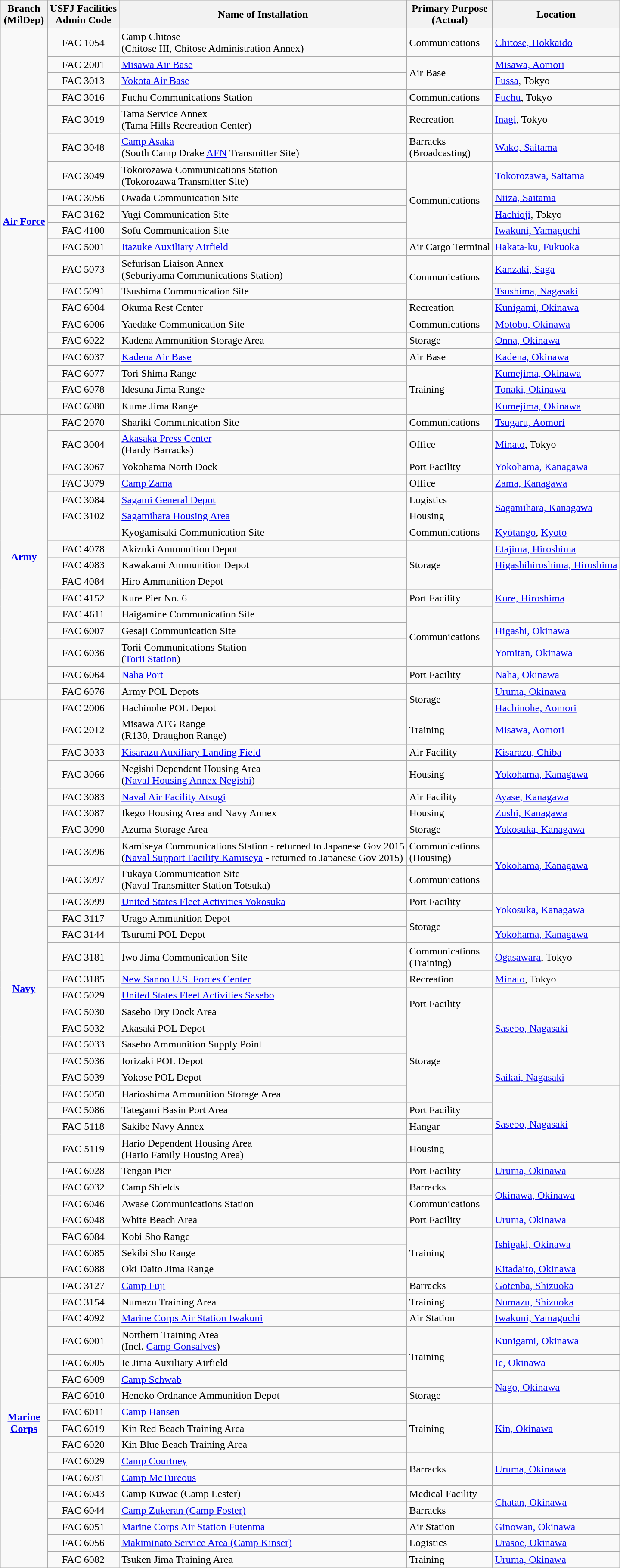<table class="wikitable" style="text-align:right">
<tr>
<th>Branch<br>(MilDep)</th>
<th>USFJ Facilities<br>Admin Code</th>
<th>Name of Installation</th>
<th>Primary Purpose<br>(Actual)</th>
<th>Location</th>
</tr>
<tr>
<td style="text-align:center; white-space:nowrap;" rowspan="20"><strong><a href='#'>Air Force</a></strong></td>
<td style="text-align:center; white-space:nowrap;">FAC 1054</td>
<td style="text-align:left;white-space:nowrap;">Camp Chitose<br>(Chitose III, Chitose Administration Annex)</td>
<td style="text-align:left; white-space:nowrap;">Communications</td>
<td style="text-align:left; white-space:nowrap;"><a href='#'>Chitose, Hokkaido</a></td>
</tr>
<tr>
<td style="text-align:center; white-space:nowrap;">FAC 2001</td>
<td style="text-align:left;white-space:nowrap;"><a href='#'>Misawa Air Base</a></td>
<td rowspan="2" style="text-align:left; white-space:nowrap;">Air Base</td>
<td style="text-align:left; white-space:nowrap;"><a href='#'>Misawa, Aomori</a></td>
</tr>
<tr>
<td style="text-align:center; white-space:nowrap;">FAC 3013</td>
<td style="text-align:left;white-space:nowrap;"><a href='#'>Yokota Air Base</a></td>
<td style="text-align:left; white-space:nowrap;"><a href='#'>Fussa</a>, Tokyo</td>
</tr>
<tr>
<td style="text-align:center; white-space:nowrap;">FAC 3016</td>
<td style="text-align:left;white-space:nowrap;">Fuchu Communications Station</td>
<td style="text-align:left; white-space:nowrap;">Communications</td>
<td style="text-align:left; white-space:nowrap;"><a href='#'>Fuchu</a>, Tokyo</td>
</tr>
<tr>
<td style="text-align:center; white-space:nowrap;">FAC 3019</td>
<td style="text-align:left;white-space:nowrap;">Tama Service Annex<br>(Tama Hills Recreation Center)</td>
<td style="text-align:left; white-space:nowrap;">Recreation</td>
<td style="text-align:left; white-space:nowrap;"><a href='#'>Inagi</a>, Tokyo</td>
</tr>
<tr>
<td style="text-align:center; white-space:nowrap;">FAC 3048</td>
<td style="text-align:left;white-space:nowrap;"><a href='#'>Camp Asaka</a><br> (South Camp Drake <a href='#'>AFN</a> Transmitter Site)</td>
<td style="text-align:left; white-space:nowrap;">Barracks<br>(Broadcasting)</td>
<td style="text-align:left; white-space:nowrap;"><a href='#'>Wako, Saitama</a></td>
</tr>
<tr>
<td style="text-align:center; white-space:nowrap;">FAC 3049</td>
<td style="text-align:left;white-space:nowrap;">Tokorozawa Communications Station<br>(Tokorozawa Transmitter Site)</td>
<td rowspan="4" style="text-align:left; white-space:nowrap;">Communications</td>
<td style="text-align:left; white-space:nowrap;"><a href='#'>Tokorozawa, Saitama</a></td>
</tr>
<tr>
<td style="text-align:center; white-space:nowrap;">FAC 3056</td>
<td style="text-align:left;white-space:nowrap;">Owada Communication Site</td>
<td style="text-align:left; white-space:nowrap;"><a href='#'>Niiza, Saitama</a></td>
</tr>
<tr>
<td style="text-align:center; white-space:nowrap;">FAC 3162</td>
<td style="text-align:left;white-space:nowrap;">Yugi Communication Site</td>
<td style="text-align:left; white-space:nowrap;"><a href='#'>Hachioji</a>, Tokyo</td>
</tr>
<tr>
<td style="text-align:center; white-space:nowrap;">FAC 4100</td>
<td style="text-align:left;white-space:nowrap;">Sofu Communication Site</td>
<td style="text-align:left; white-space:nowrap;"><a href='#'>Iwakuni, Yamaguchi</a></td>
</tr>
<tr>
<td style="text-align:center; white-space:nowrap;">FAC 5001</td>
<td style="text-align:left;white-space:nowrap;"><a href='#'>Itazuke Auxiliary Airfield</a></td>
<td style="text-align:left; white-space:nowrap;">Air Cargo Terminal</td>
<td style="text-align:left; white-space:nowrap;"><a href='#'>Hakata-ku, Fukuoka</a></td>
</tr>
<tr>
<td style="text-align:center; white-space:nowrap;">FAC 5073</td>
<td style="text-align:left;white-space:nowrap;">Sefurisan Liaison Annex<br> (Seburiyama Communications Station)</td>
<td rowspan="2" style="text-align:left; white-space:nowrap;">Communications</td>
<td style="text-align:left; white-space:nowrap;"><a href='#'>Kanzaki, Saga</a></td>
</tr>
<tr>
<td style="text-align:center; white-space:nowrap;">FAC 5091</td>
<td style="text-align:left;white-space:nowrap;">Tsushima Communication Site</td>
<td style="text-align:left; white-space:nowrap;"><a href='#'>Tsushima, Nagasaki</a></td>
</tr>
<tr>
<td style="text-align:center; white-space:nowrap;">FAC 6004</td>
<td style="text-align:left;white-space:nowrap;">Okuma Rest Center</td>
<td style="text-align:left; white-space:nowrap;">Recreation</td>
<td style="text-align:left; white-space:nowrap;"><a href='#'>Kunigami, Okinawa</a></td>
</tr>
<tr>
<td style="text-align:center; white-space:nowrap;">FAC 6006</td>
<td style="text-align:left;white-space:nowrap;">Yaedake Communication Site</td>
<td style="text-align:left; white-space:nowrap;">Communications</td>
<td style="text-align:left; white-space:nowrap;"><a href='#'>Motobu, Okinawa</a></td>
</tr>
<tr>
<td style="text-align:center; white-space:nowrap;">FAC 6022</td>
<td style="text-align:left;white-space:nowrap;">Kadena Ammunition Storage Area</td>
<td style="text-align:left; white-space:nowrap;">Storage</td>
<td style="text-align:left; white-space:nowrap;"><a href='#'>Onna, Okinawa</a></td>
</tr>
<tr>
<td style="text-align:center; white-space:nowrap;">FAC 6037</td>
<td style="text-align:left;white-space:nowrap;"><a href='#'>Kadena Air Base</a></td>
<td style="text-align:left; white-space:nowrap;">Air Base</td>
<td style="text-align:left; white-space:nowrap;"><a href='#'>Kadena, Okinawa</a></td>
</tr>
<tr>
<td style="text-align:center; white-space:nowrap;">FAC 6077</td>
<td style="text-align:left;white-space:nowrap;">Tori Shima Range</td>
<td rowspan="3" style="text-align:left; white-space:nowrap;">Training</td>
<td style="text-align:left; white-space:nowrap;"><a href='#'>Kumejima, Okinawa</a></td>
</tr>
<tr>
<td style="text-align:center; white-space:nowrap;">FAC 6078</td>
<td style="text-align:left;white-space:nowrap;">Idesuna Jima Range</td>
<td style="text-align:left; white-space:nowrap;"><a href='#'>Tonaki, Okinawa</a></td>
</tr>
<tr>
<td style="text-align:center; white-space:nowrap;">FAC 6080</td>
<td style="text-align:left;white-space:nowrap;">Kume Jima Range</td>
<td style="text-align:left; white-space:nowrap;"><a href='#'>Kumejima, Okinawa</a></td>
</tr>
<tr>
<td style="text-align:center; white-space:nowrap;" rowspan="16"><strong><a href='#'>Army</a></strong></td>
<td style="text-align:center; white-space:nowrap;">FAC 2070</td>
<td style="text-align:left;white-space:nowrap;">Shariki Communication Site</td>
<td style="text-align:left; white-space:nowrap;">Communications</td>
<td style="text-align:left; white-space:nowrap;"><a href='#'>Tsugaru, Aomori</a></td>
</tr>
<tr>
<td style="text-align:center; white-space:nowrap;">FAC 3004</td>
<td style="text-align:left;white-space:nowrap;"><a href='#'>Akasaka Press Center</a><br> (Hardy Barracks)</td>
<td style="text-align:left; white-space:nowrap;">Office</td>
<td style="text-align:left; white-space:nowrap;"><a href='#'>Minato</a>, Tokyo</td>
</tr>
<tr>
<td style="text-align:center; white-space:nowrap;">FAC 3067</td>
<td style="text-align:left;white-space:nowrap;">Yokohama North Dock</td>
<td style="text-align:left; white-space:nowrap;">Port Facility</td>
<td style="text-align:left; white-space:nowrap;"><a href='#'>Yokohama, Kanagawa</a></td>
</tr>
<tr>
<td style="text-align:center; white-space:nowrap;">FAC 3079</td>
<td style="text-align:left;white-space:nowrap;"><a href='#'>Camp Zama</a></td>
<td style="text-align:left; white-space:nowrap;">Office</td>
<td style="text-align:left; white-space:nowrap;"><a href='#'>Zama, Kanagawa</a></td>
</tr>
<tr>
<td style="text-align:center; white-space:nowrap;">FAC 3084</td>
<td style="text-align:left;white-space:nowrap;"><a href='#'>Sagami General Depot</a></td>
<td style="text-align:left; white-space:nowrap;">Logistics</td>
<td rowspan="2" style="text-align:left; white-space:nowrap;"><a href='#'>Sagamihara, Kanagawa</a></td>
</tr>
<tr>
<td style="text-align:center; white-space:nowrap;">FAC 3102</td>
<td style="text-align:left;white-space:nowrap;"><a href='#'>Sagamihara Housing Area</a></td>
<td style="text-align:left; white-space:nowrap;">Housing</td>
</tr>
<tr>
<td style="text-align:center; white-space:nowrap;"></td>
<td style="text-align:left;white-space:nowrap;">Kyogamisaki Communication Site</td>
<td style="text-align:left; white-space:nowrap;">Communications</td>
<td style="text-align:left; white-space:nowrap;"><a href='#'>Kyōtango</a>, <a href='#'>Kyoto</a></td>
</tr>
<tr>
<td style="text-align:center; white-space:nowrap;">FAC 4078</td>
<td style="text-align:left;white-space:nowrap;">Akizuki Ammunition Depot</td>
<td rowspan="3" style="text-align:left; white-space:nowrap;">Storage</td>
<td style="text-align:left; white-space:nowrap;"><a href='#'>Etajima, Hiroshima</a></td>
</tr>
<tr>
<td style="text-align:center; white-space:nowrap;">FAC 4083</td>
<td style="text-align:left;white-space:nowrap;">Kawakami Ammunition Depot</td>
<td style="text-align:left; white-space:nowrap;"><a href='#'>Higashihiroshima, Hiroshima</a></td>
</tr>
<tr>
<td style="text-align:center; white-space:nowrap;">FAC 4084</td>
<td style="text-align:left;white-space:nowrap;">Hiro Ammunition Depot</td>
<td rowspan="3" style="text-align:left; white-space:nowrap;"><a href='#'>Kure, Hiroshima</a></td>
</tr>
<tr>
<td style="text-align:center; white-space:nowrap;">FAC 4152</td>
<td style="text-align:left;white-space:nowrap;">Kure Pier No. 6</td>
<td style="text-align:left; white-space:nowrap;">Port Facility</td>
</tr>
<tr>
<td style="text-align:center; white-space:nowrap;">FAC 4611</td>
<td style="text-align:left;white-space:nowrap;">Haigamine Communication Site</td>
<td rowspan="3" style="text-align:left; white-space:nowrap;">Communications</td>
</tr>
<tr>
<td style="text-align:center; white-space:nowrap;">FAC 6007</td>
<td style="text-align:left;white-space:nowrap;">Gesaji Communication Site</td>
<td style="text-align:left; white-space:nowrap;"><a href='#'>Higashi, Okinawa</a></td>
</tr>
<tr>
<td style="text-align:center; white-space:nowrap;">FAC 6036</td>
<td style="text-align:left;white-space:nowrap;">Torii Communications Station<br>(<a href='#'>Torii Station</a>)</td>
<td style="text-align:left; white-space:nowrap;"><a href='#'>Yomitan, Okinawa</a></td>
</tr>
<tr>
<td style="text-align:center; white-space:nowrap;">FAC 6064</td>
<td style="text-align:left;white-space:nowrap;"><a href='#'>Naha Port</a></td>
<td style="text-align:left; white-space:nowrap;">Port Facility</td>
<td style="text-align:left; white-space:nowrap;"><a href='#'>Naha, Okinawa</a></td>
</tr>
<tr>
<td style="text-align:center; white-space:nowrap;">FAC 6076</td>
<td style="text-align:left;white-space:nowrap;">Army POL Depots</td>
<td rowspan="2" style="text-align:left; white-space:nowrap;">Storage</td>
<td style="text-align:left; white-space:nowrap;"><a href='#'>Uruma, Okinawa</a></td>
</tr>
<tr>
<td style="text-align:center; white-space:nowrap;" rowspan="31"><strong><a href='#'>Navy</a></strong></td>
<td style="text-align:center; white-space:nowrap;">FAC 2006</td>
<td style="text-align:left;white-space:nowrap;">Hachinohe POL Depot</td>
<td style="text-align:left; white-space:nowrap;"><a href='#'>Hachinohe, Aomori</a></td>
</tr>
<tr>
<td style="text-align:center; white-space:nowrap;">FAC 2012</td>
<td style="text-align:left;white-space:nowrap;">Misawa ATG Range<br> (R130, Draughon Range)</td>
<td style="text-align:left; white-space:nowrap;">Training</td>
<td style="text-align:left; white-space:nowrap;"><a href='#'>Misawa, Aomori</a></td>
</tr>
<tr>
<td style="text-align:center; white-space:nowrap;">FAC 3033</td>
<td style="text-align:left;white-space:nowrap;"><a href='#'>Kisarazu Auxiliary Landing Field</a></td>
<td style="text-align:left; white-space:nowrap;">Air Facility</td>
<td style="text-align:left; white-space:nowrap;"><a href='#'>Kisarazu, Chiba</a></td>
</tr>
<tr>
<td style="text-align:center; white-space:nowrap;">FAC 3066</td>
<td style="text-align:left;white-space:nowrap;">Negishi Dependent Housing Area<br>(<a href='#'>Naval Housing Annex Negishi</a>)</td>
<td style="text-align:left; white-space:nowrap;">Housing</td>
<td style="text-align:left; white-space:nowrap;"><a href='#'>Yokohama, Kanagawa</a></td>
</tr>
<tr>
<td style="text-align:center; white-space:nowrap;">FAC 3083</td>
<td style="text-align:left;white-space:nowrap;"><a href='#'>Naval Air Facility Atsugi</a></td>
<td style="text-align:left; white-space:nowrap;">Air Facility</td>
<td style="text-align:left; white-space:nowrap;"><a href='#'>Ayase, Kanagawa</a></td>
</tr>
<tr>
<td style="text-align:center; white-space:nowrap;">FAC 3087</td>
<td style="text-align:left;white-space:nowrap;">Ikego Housing Area and Navy Annex</td>
<td style="text-align:left; white-space:nowrap;">Housing</td>
<td style="text-align:left; white-space:nowrap;"><a href='#'>Zushi, Kanagawa</a></td>
</tr>
<tr>
<td style="text-align:center; white-space:nowrap;">FAC 3090</td>
<td style="text-align:left;white-space:nowrap;">Azuma Storage Area</td>
<td style="text-align:left; white-space:nowrap;">Storage</td>
<td style="text-align:left; white-space:nowrap;"><a href='#'>Yokosuka, Kanagawa</a></td>
</tr>
<tr>
<td style="text-align:center; white-space:nowrap;">FAC 3096</td>
<td style="text-align:left;white-space:nowrap;">Kamiseya Communications Station - returned to Japanese Gov 2015<br>(<a href='#'>Naval Support Facility Kamiseya</a> - returned to Japanese Gov 2015)</td>
<td style="text-align:left; white-space:nowrap;">Communications<br>(Housing)</td>
<td rowspan="2" style="text-align:left; white-space:nowrap;"><a href='#'>Yokohama, Kanagawa</a></td>
</tr>
<tr>
<td style="text-align:center; white-space:nowrap;">FAC 3097</td>
<td style="text-align:left;white-space:nowrap;">Fukaya Communication Site<br>(Naval Transmitter Station Totsuka)</td>
<td style="text-align:left; white-space:nowrap;">Communications</td>
</tr>
<tr>
<td style="text-align:center; white-space:nowrap;">FAC 3099</td>
<td style="text-align:left;white-space:nowrap;"><a href='#'>United States Fleet Activities Yokosuka</a></td>
<td style="text-align:left; white-space:nowrap;">Port Facility</td>
<td rowspan="2" style="text-align:left; white-space:nowrap;"><a href='#'>Yokosuka, Kanagawa</a></td>
</tr>
<tr>
<td style="text-align:center; white-space:nowrap;">FAC 3117</td>
<td style="text-align:left;white-space:nowrap;">Urago Ammunition Depot</td>
<td rowspan="2" style="text-align:left; white-space:nowrap;">Storage</td>
</tr>
<tr>
<td style="text-align:center; white-space:nowrap;">FAC 3144</td>
<td style="text-align:left;white-space:nowrap;">Tsurumi POL Depot</td>
<td style="text-align:left; white-space:nowrap;"><a href='#'>Yokohama, Kanagawa</a></td>
</tr>
<tr>
<td style="text-align:center; white-space:nowrap;">FAC 3181</td>
<td style="text-align:left;white-space:nowrap;">Iwo Jima Communication Site</td>
<td style="text-align:left; white-space:nowrap;">Communications<br>(Training)</td>
<td style="text-align:left; white-space:nowrap;"><a href='#'>Ogasawara</a>, Tokyo</td>
</tr>
<tr>
<td style="text-align:center; white-space:nowrap;">FAC 3185</td>
<td style="text-align:left;white-space:nowrap;"><a href='#'>New Sanno U.S. Forces Center</a></td>
<td style="text-align:left; white-space:nowrap;">Recreation</td>
<td style="text-align:left; white-space:nowrap;"><a href='#'>Minato</a>, Tokyo</td>
</tr>
<tr>
<td style="text-align:center; white-space:nowrap;">FAC 5029</td>
<td style="text-align:left;white-space:nowrap;"><a href='#'>United States Fleet Activities Sasebo</a></td>
<td rowspan="2" style="text-align:left; white-space:nowrap;">Port Facility</td>
<td rowspan="5" style="text-align:left; white-space:nowrap;"><a href='#'>Sasebo, Nagasaki</a></td>
</tr>
<tr>
<td style="text-align:center; white-space:nowrap;">FAC 5030</td>
<td style="text-align:left;white-space:nowrap;">Sasebo Dry Dock Area</td>
</tr>
<tr>
<td style="text-align:center; white-space:nowrap;">FAC 5032</td>
<td style="text-align:left;white-space:nowrap;">Akasaki POL Depot</td>
<td rowspan="5" style="text-align:left; white-space:nowrap;">Storage</td>
</tr>
<tr>
<td style="text-align:center; white-space:nowrap;">FAC 5033</td>
<td style="text-align:left;white-space:nowrap;">Sasebo Ammunition Supply Point</td>
</tr>
<tr>
<td style="text-align:center; white-space:nowrap;">FAC 5036</td>
<td style="text-align:left;white-space:nowrap;">Iorizaki POL Depot</td>
</tr>
<tr>
<td style="text-align:center; white-space:nowrap;">FAC 5039</td>
<td style="text-align:left;white-space:nowrap;">Yokose POL Depot</td>
<td style="text-align:left; white-space:nowrap;"><a href='#'>Saikai, Nagasaki</a></td>
</tr>
<tr>
<td style="text-align:center; white-space:nowrap;">FAC 5050</td>
<td style="text-align:left;white-space:nowrap;">Harioshima Ammunition Storage Area</td>
<td rowspan="4" style="text-align:left; white-space:nowrap;"><a href='#'>Sasebo, Nagasaki</a></td>
</tr>
<tr>
<td style="text-align:center; white-space:nowrap;">FAC 5086</td>
<td style="text-align:left;white-space:nowrap;">Tategami Basin Port Area</td>
<td style="text-align:left; white-space:nowrap;">Port Facility</td>
</tr>
<tr>
<td style="text-align:center; white-space:nowrap;">FAC 5118</td>
<td style="text-align:left;white-space:nowrap;">Sakibe Navy Annex</td>
<td style="text-align:left; white-space:nowrap;">Hangar</td>
</tr>
<tr>
<td style="text-align:center; white-space:nowrap;">FAC 5119</td>
<td style="text-align:left;white-space:nowrap;">Hario Dependent Housing Area<br>(Hario Family Housing Area)</td>
<td style="text-align:left; white-space:nowrap;">Housing</td>
</tr>
<tr>
<td style="text-align:center; white-space:nowrap;">FAC 6028</td>
<td style="text-align:left;white-space:nowrap;">Tengan Pier</td>
<td style="text-align:left; white-space:nowrap;">Port Facility</td>
<td style="text-align:left; white-space:nowrap;"><a href='#'>Uruma, Okinawa</a></td>
</tr>
<tr>
<td style="text-align:center; white-space:nowrap;">FAC 6032</td>
<td style="text-align:left;white-space:nowrap;">Camp Shields</td>
<td style="text-align:left; white-space:nowrap;">Barracks</td>
<td rowspan="2" style="text-align:left; white-space:nowrap;"><a href='#'>Okinawa, Okinawa</a></td>
</tr>
<tr>
<td style="text-align:center; white-space:nowrap;">FAC 6046</td>
<td style="text-align:left;white-space:nowrap;">Awase Communications Station</td>
<td style="text-align:left; white-space:nowrap;">Communications</td>
</tr>
<tr>
<td style="text-align:center; white-space:nowrap;">FAC 6048</td>
<td style="text-align:left;white-space:nowrap;">White Beach Area</td>
<td style="text-align:left; white-space:nowrap;">Port Facility</td>
<td style="text-align:left; white-space:nowrap;"><a href='#'>Uruma, Okinawa</a></td>
</tr>
<tr>
<td style="text-align:center; white-space:nowrap;">FAC 6084</td>
<td style="text-align:left;white-space:nowrap;">Kobi Sho Range</td>
<td rowspan="3" style="text-align:left; white-space:nowrap;">Training</td>
<td rowspan="2" style="text-align:left; white-space:nowrap;"><a href='#'>Ishigaki, Okinawa</a></td>
</tr>
<tr>
<td style="text-align:center; white-space:nowrap;">FAC 6085</td>
<td style="text-align:left;white-space:nowrap;">Sekibi Sho Range</td>
</tr>
<tr>
<td style="text-align:center; white-space:nowrap;">FAC 6088</td>
<td style="text-align:left;white-space:nowrap;">Oki Daito Jima Range</td>
<td style="text-align:left; white-space:nowrap;"><a href='#'>Kitadaito, Okinawa</a></td>
</tr>
<tr>
<td style="text-align:center; white-space:nowrap;" rowspan="17"><strong><a href='#'>Marine<br>Corps</a></strong></td>
<td style="text-align:center; white-space:nowrap;">FAC 3127</td>
<td style="text-align:left;white-space:nowrap;"><a href='#'>Camp Fuji</a></td>
<td style="text-align:left; white-space:nowrap;">Barracks</td>
<td style="text-align:left; white-space:nowrap;"><a href='#'>Gotenba, Shizuoka</a></td>
</tr>
<tr>
<td style="text-align:center; white-space:nowrap;">FAC 3154</td>
<td style="text-align:left;white-space:nowrap;">Numazu Training Area</td>
<td style="text-align:left; white-space:nowrap;">Training</td>
<td style="text-align:left; white-space:nowrap;"><a href='#'>Numazu, Shizuoka</a></td>
</tr>
<tr>
<td style="text-align:center; white-space:nowrap;">FAC 4092</td>
<td style="text-align:left;white-space:nowrap;"><a href='#'>Marine Corps Air Station Iwakuni</a></td>
<td style="text-align:left; white-space:nowrap;">Air Station</td>
<td style="text-align:left; white-space:nowrap;"><a href='#'>Iwakuni, Yamaguchi</a></td>
</tr>
<tr>
<td style="text-align:center; white-space:nowrap;">FAC 6001</td>
<td style="text-align:left;white-space:nowrap;">Northern Training Area<br>(Incl. <a href='#'>Camp Gonsalves</a>)</td>
<td rowspan="3" style="text-align:left; white-space:nowrap;">Training</td>
<td style="text-align:left; white-space:nowrap;"><a href='#'>Kunigami, Okinawa</a></td>
</tr>
<tr>
<td style="text-align:center; white-space:nowrap;">FAC 6005</td>
<td style="text-align:left;white-space:nowrap;">Ie Jima Auxiliary Airfield</td>
<td style="text-align:left; white-space:nowrap;"><a href='#'>Ie, Okinawa</a></td>
</tr>
<tr>
<td style="text-align:center; white-space:nowrap;">FAC 6009</td>
<td style="text-align:left;white-space:nowrap;"><a href='#'>Camp Schwab</a></td>
<td rowspan="2" style="text-align:left; white-space:nowrap;"><a href='#'>Nago, Okinawa</a></td>
</tr>
<tr>
<td style="text-align:center; white-space:nowrap;">FAC 6010</td>
<td style="text-align:left;white-space:nowrap;">Henoko Ordnance Ammunition Depot</td>
<td style="text-align:left; white-space:nowrap;">Storage</td>
</tr>
<tr>
<td style="text-align:center; white-space:nowrap;">FAC 6011</td>
<td style="text-align:left;white-space:nowrap;"><a href='#'>Camp Hansen</a></td>
<td rowspan="3" style="text-align:left; white-space:nowrap;">Training</td>
<td rowspan="3" style="text-align:left; white-space:nowrap;"><a href='#'>Kin, Okinawa</a></td>
</tr>
<tr>
<td style="text-align:center; white-space:nowrap;">FAC 6019</td>
<td style="text-align:left;white-space:nowrap;">Kin Red Beach Training Area</td>
</tr>
<tr>
<td style="text-align:center; white-space:nowrap;">FAC 6020</td>
<td style="text-align:left;white-space:nowrap;">Kin Blue Beach Training Area</td>
</tr>
<tr>
<td style="text-align:center; white-space:nowrap;">FAC 6029</td>
<td style="text-align:left;white-space:nowrap;"><a href='#'>Camp Courtney</a></td>
<td rowspan="2" style="text-align:left; white-space:nowrap;">Barracks</td>
<td rowspan="2" style="text-align:left; white-space:nowrap;"><a href='#'>Uruma, Okinawa</a></td>
</tr>
<tr>
<td style="text-align:center; white-space:nowrap;">FAC 6031</td>
<td style="text-align:left;white-space:nowrap;"><a href='#'>Camp McTureous</a></td>
</tr>
<tr>
<td style="text-align:center; white-space:nowrap;">FAC 6043</td>
<td style="text-align:left;white-space:nowrap;">Camp Kuwae (Camp Lester)</td>
<td style="text-align:left; white-space:nowrap;">Medical Facility</td>
<td rowspan="2" style="text-align:left; white-space:nowrap;"><a href='#'>Chatan, Okinawa</a></td>
</tr>
<tr>
<td style="text-align:center; white-space:nowrap;">FAC 6044</td>
<td style="text-align:left;white-space:nowrap;"><a href='#'>Camp Zukeran (Camp Foster)</a></td>
<td style="text-align:left; white-space:nowrap;">Barracks</td>
</tr>
<tr>
<td style="text-align:center; white-space:nowrap;">FAC 6051</td>
<td style="text-align:left;white-space:nowrap;"><a href='#'>Marine Corps Air Station Futenma</a></td>
<td style="text-align:left; white-space:nowrap;">Air Station</td>
<td style="text-align:left; white-space:nowrap;"><a href='#'>Ginowan, Okinawa</a></td>
</tr>
<tr>
<td style="text-align:center; white-space:nowrap;">FAC 6056</td>
<td style="text-align:left;white-space:nowrap;"><a href='#'>Makiminato Service Area (Camp Kinser)</a></td>
<td style="text-align:left; white-space:nowrap;">Logistics</td>
<td style="text-align:left; white-space:nowrap;"><a href='#'>Urasoe, Okinawa</a></td>
</tr>
<tr>
<td style="text-align:center; white-space:nowrap;">FAC 6082</td>
<td style="text-align:left;white-space:nowrap;">Tsuken Jima Training Area</td>
<td style="text-align:left; white-space:nowrap;">Training</td>
<td style="text-align:left; white-space:nowrap;"><a href='#'>Uruma, Okinawa</a></td>
</tr>
</table>
